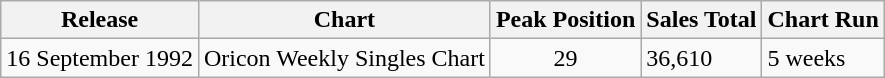<table class="wikitable">
<tr>
<th>Release</th>
<th>Chart</th>
<th>Peak Position</th>
<th>Sales Total</th>
<th>Chart Run</th>
</tr>
<tr>
<td>16 September 1992</td>
<td>Oricon Weekly Singles Chart</td>
<td align="center">29</td>
<td>36,610</td>
<td>5 weeks</td>
</tr>
</table>
